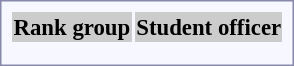<table style="border:1px solid #8888aa; background-color:#f7f8ff; padding:5px; font-size:95%; margin: 0px 12px 12px 0px; text-align:center;">
<tr bgcolor="#CCCCCC">
<th>Rank group</th>
<th>Student officer</th>
</tr>
<tr>
<td rowspan=2><strong></strong></td>
<td></td>
</tr>
<tr>
<td></td>
</tr>
</table>
